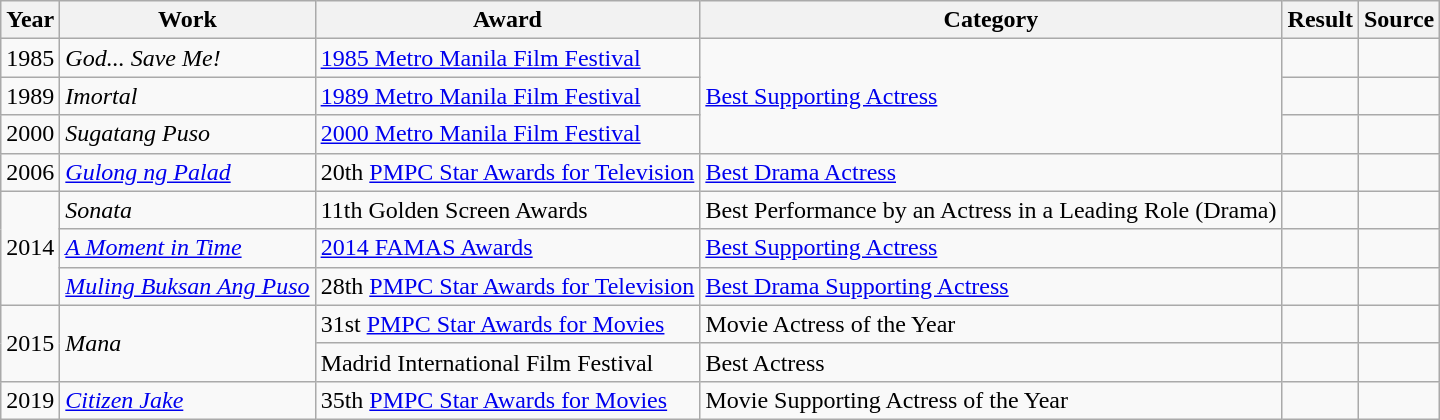<table class="wikitable">
<tr>
<th>Year</th>
<th>Work</th>
<th>Award</th>
<th>Category</th>
<th>Result</th>
<th>Source </th>
</tr>
<tr>
<td>1985</td>
<td><em>God... Save Me!</em></td>
<td><a href='#'>1985 Metro Manila Film Festival</a></td>
<td Rowspan="3"><a href='#'>Best Supporting Actress</a></td>
<td></td>
<td></td>
</tr>
<tr>
<td>1989</td>
<td><em>Imortal</em></td>
<td><a href='#'>1989 Metro Manila Film Festival</a></td>
<td></td>
<td></td>
</tr>
<tr>
<td>2000</td>
<td><em>Sugatang Puso</em></td>
<td><a href='#'>2000 Metro Manila Film Festival</a></td>
<td></td>
<td></td>
</tr>
<tr>
<td>2006</td>
<td><em><a href='#'>Gulong ng Palad</a></em></td>
<td>20th <a href='#'>PMPC Star Awards for Television</a></td>
<td><a href='#'>Best Drama Actress</a></td>
<td></td>
<td></td>
</tr>
<tr>
<td rowspan="3">2014</td>
<td><em>Sonata</em></td>
<td>11th Golden Screen Awards</td>
<td>Best Performance by an Actress in a Leading Role (Drama)</td>
<td></td>
<td></td>
</tr>
<tr>
<td><em><a href='#'>A Moment in Time</a></em></td>
<td><a href='#'>2014 FAMAS Awards</a></td>
<td><a href='#'>Best Supporting Actress</a></td>
<td></td>
<td></td>
</tr>
<tr>
<td><em><a href='#'>Muling Buksan Ang Puso</a></em></td>
<td>28th <a href='#'>PMPC Star Awards for Television</a></td>
<td><a href='#'>Best Drama Supporting Actress</a></td>
<td></td>
<td></td>
</tr>
<tr>
<td rowspan="2">2015</td>
<td rowspan="2"><em>Mana</em></td>
<td>31st <a href='#'>PMPC Star Awards for Movies</a></td>
<td>Movie Actress of the Year</td>
<td></td>
<td></td>
</tr>
<tr>
<td>Madrid International Film Festival</td>
<td>Best Actress</td>
<td></td>
<td></td>
</tr>
<tr>
<td>2019</td>
<td><em><a href='#'>Citizen Jake</a></em></td>
<td>35th <a href='#'>PMPC Star Awards for Movies</a></td>
<td>Movie Supporting Actress of the Year</td>
<td></td>
<td></td>
</tr>
</table>
